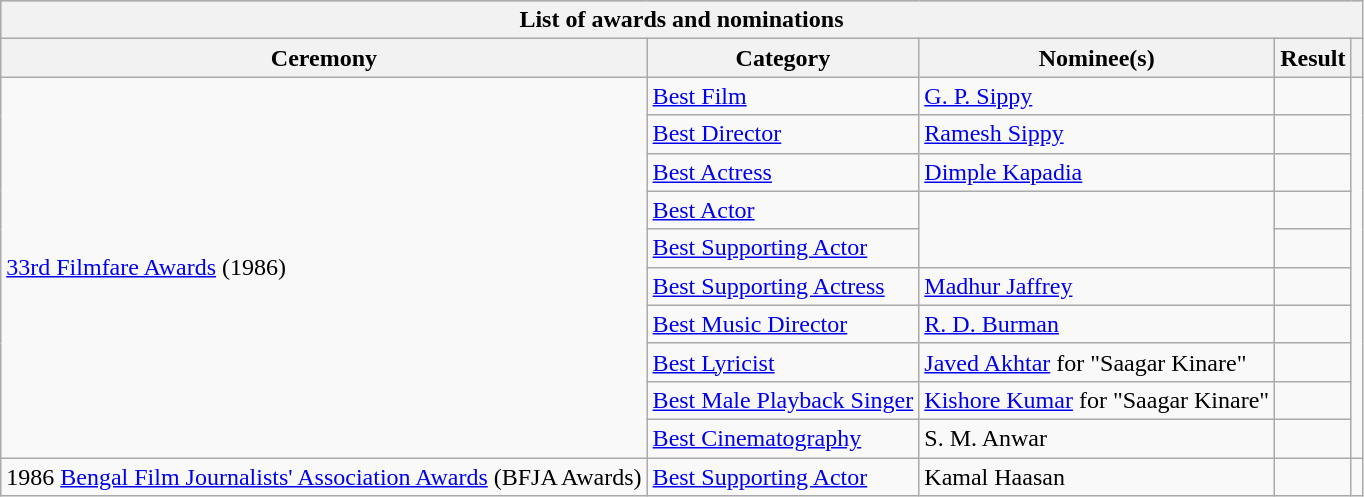<table class="wikitable plainrowheaders sortable">
<tr style="background:#ccc; vertical-align:bottom;">
<th colspan="5">List of awards and nominations</th>
</tr>
<tr>
<th scope="col">Ceremony</th>
<th scope="col">Category</th>
<th scope="col">Nominee(s)</th>
<th scope="col">Result</th>
<th scope="col" class="unsortable"></th>
</tr>
<tr>
<td rowspan="10"><a href='#'>33rd Filmfare Awards</a> (1986)</td>
<td><a href='#'>Best Film</a></td>
<td><a href='#'>G. P. Sippy</a></td>
<td></td>
<td rowspan="10"></td>
</tr>
<tr>
<td><a href='#'>Best Director</a></td>
<td><a href='#'>Ramesh Sippy</a></td>
<td></td>
</tr>
<tr>
<td><a href='#'>Best Actress</a></td>
<td><a href='#'>Dimple Kapadia</a></td>
<td></td>
</tr>
<tr>
<td><a href='#'>Best Actor</a></td>
<td rowspan="2"></td>
<td></td>
</tr>
<tr>
<td><a href='#'>Best Supporting Actor</a></td>
<td></td>
</tr>
<tr>
<td><a href='#'>Best Supporting Actress</a></td>
<td><a href='#'>Madhur Jaffrey</a></td>
<td></td>
</tr>
<tr>
<td><a href='#'>Best Music Director</a></td>
<td><a href='#'>R. D. Burman</a></td>
<td></td>
</tr>
<tr>
<td><a href='#'>Best Lyricist</a></td>
<td><a href='#'>Javed Akhtar</a> for "Saagar Kinare"</td>
<td></td>
</tr>
<tr>
<td><a href='#'>Best Male Playback Singer</a></td>
<td><a href='#'>Kishore Kumar</a> for "Saagar Kinare"</td>
<td></td>
</tr>
<tr>
<td><a href='#'>Best Cinematography</a></td>
<td>S. M. Anwar</td>
<td></td>
</tr>
<tr>
<td>1986 <a href='#'>Bengal Film Journalists' Association Awards</a> (BFJA Awards)</td>
<td><a href='#'>Best Supporting Actor</a></td>
<td>Kamal Haasan</td>
<td></td>
<td></td>
</tr>
</table>
